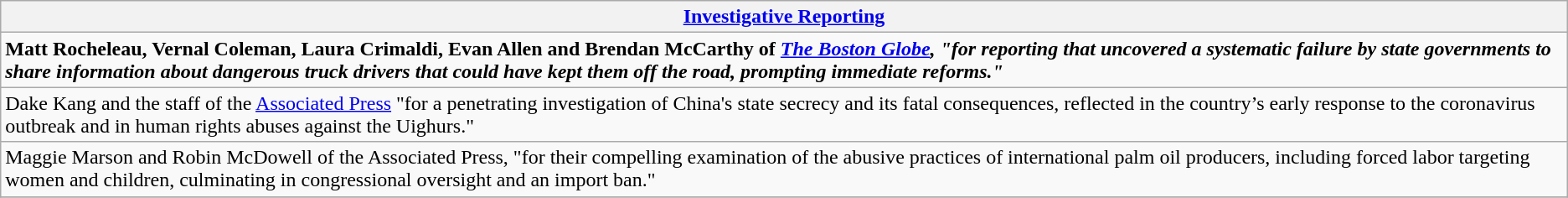<table class="wikitable" style="float:left; float:none;">
<tr>
<th><a href='#'>Investigative Reporting</a></th>
</tr>
<tr>
<td><strong>Matt Rocheleau, Vernal Coleman, Laura Crimaldi, Evan Allen and Brendan McCarthy of <em><a href='#'>The Boston Globe</a><strong><em>, "for reporting that uncovered a systematic failure by state governments to share information about dangerous truck drivers that could have kept them off the road, prompting immediate reforms."</td>
</tr>
<tr>
<td>Dake Kang and the staff of the <a href='#'>Associated Press</a> "for a penetrating investigation of China's state secrecy and its fatal consequences, reflected in the country’s early response to the coronavirus outbreak and in human rights abuses against the Uighurs."</td>
</tr>
<tr>
<td>Maggie Marson and Robin McDowell of the Associated Press, "for their compelling examination of the abusive practices of international palm oil producers, including forced labor targeting women and children, culminating in congressional oversight and an import ban."</td>
</tr>
<tr>
</tr>
</table>
